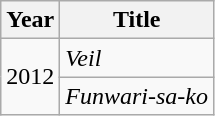<table class="wikitable">
<tr>
<th>Year</th>
<th>Title</th>
</tr>
<tr>
<td rowspan="2">2012</td>
<td><em>Veil</em></td>
</tr>
<tr>
<td><em>Funwari-sa-ko</em></td>
</tr>
</table>
